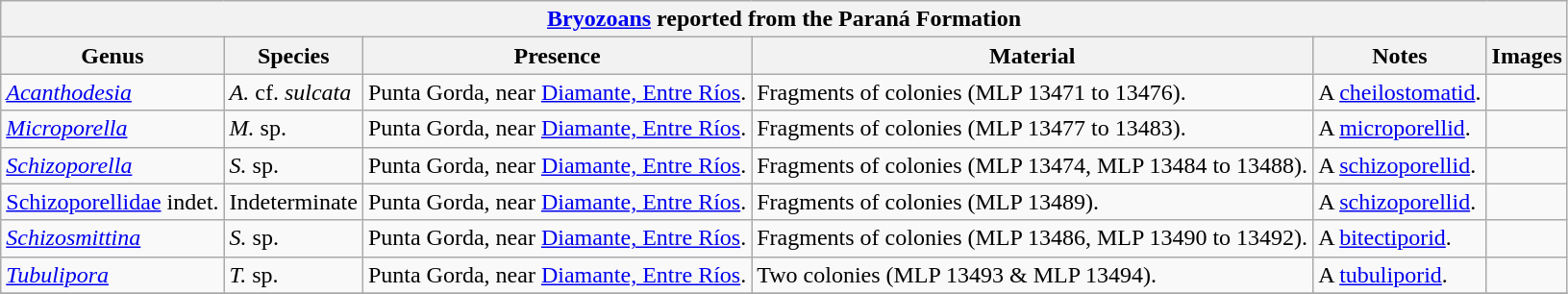<table class="wikitable" align="center">
<tr>
<th colspan="6" align="center"><strong><a href='#'>Bryozoans</a> reported from the Paraná Formation</strong></th>
</tr>
<tr>
<th>Genus</th>
<th>Species</th>
<th>Presence</th>
<th><strong>Material</strong></th>
<th>Notes</th>
<th>Images</th>
</tr>
<tr>
<td><em><a href='#'>Acanthodesia</a></em></td>
<td><em>A.</em> cf. <em>sulcata</em></td>
<td>Punta Gorda, near <a href='#'>Diamante, Entre Ríos</a>.</td>
<td>Fragments of colonies (MLP 13471 to 13476).</td>
<td>A <a href='#'>cheilostomatid</a>.</td>
<td></td>
</tr>
<tr>
<td><em><a href='#'>Microporella</a></em></td>
<td><em>M.</em> sp.</td>
<td>Punta Gorda, near <a href='#'>Diamante, Entre Ríos</a>.</td>
<td>Fragments of colonies (MLP 13477 to 13483).</td>
<td>A <a href='#'>microporellid</a>.</td>
<td></td>
</tr>
<tr>
<td><em><a href='#'>Schizoporella</a></em></td>
<td><em>S.</em> sp.</td>
<td>Punta Gorda, near <a href='#'>Diamante, Entre Ríos</a>.</td>
<td>Fragments of colonies (MLP 13474, MLP 13484 to 13488).</td>
<td>A <a href='#'>schizoporellid</a>.</td>
<td></td>
</tr>
<tr>
<td><a href='#'>Schizoporellidae</a> indet.</td>
<td>Indeterminate</td>
<td>Punta Gorda, near <a href='#'>Diamante, Entre Ríos</a>.</td>
<td>Fragments of colonies (MLP 13489).</td>
<td>A <a href='#'>schizoporellid</a>.</td>
<td></td>
</tr>
<tr>
<td><em><a href='#'>Schizosmittina</a></em></td>
<td><em>S.</em> sp.</td>
<td>Punta Gorda, near <a href='#'>Diamante, Entre Ríos</a>.</td>
<td>Fragments of colonies (MLP 13486, MLP 13490 to 13492).</td>
<td>A <a href='#'>bitectiporid</a>.</td>
<td></td>
</tr>
<tr>
<td><em><a href='#'>Tubulipora</a></em></td>
<td><em>T.</em> sp.</td>
<td>Punta Gorda, near <a href='#'>Diamante, Entre Ríos</a>.</td>
<td>Two colonies (MLP 13493 & MLP 13494).</td>
<td>A <a href='#'>tubuliporid</a>.</td>
<td></td>
</tr>
<tr>
</tr>
</table>
